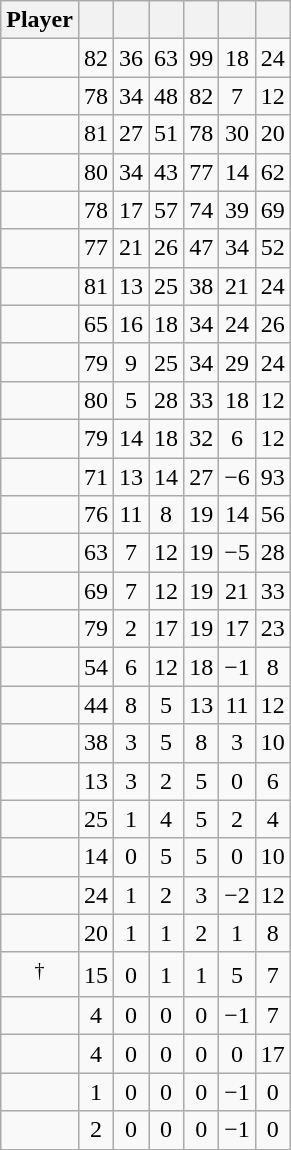<table class="wikitable sortable" style="text-align:center;">
<tr>
<th>Player</th>
<th></th>
<th></th>
<th></th>
<th></th>
<th data-sort-type="number"></th>
<th></th>
</tr>
<tr>
<td></td>
<td>82</td>
<td>36</td>
<td>63</td>
<td>99</td>
<td>18</td>
<td>24</td>
</tr>
<tr>
<td></td>
<td>78</td>
<td>34</td>
<td>48</td>
<td>82</td>
<td>7</td>
<td>12</td>
</tr>
<tr>
<td></td>
<td>81</td>
<td>27</td>
<td>51</td>
<td>78</td>
<td>30</td>
<td>20</td>
</tr>
<tr>
<td></td>
<td>80</td>
<td>34</td>
<td>43</td>
<td>77</td>
<td>14</td>
<td>62</td>
</tr>
<tr>
<td></td>
<td>78</td>
<td>17</td>
<td>57</td>
<td>74</td>
<td>39</td>
<td>69</td>
</tr>
<tr>
<td></td>
<td>77</td>
<td>21</td>
<td>26</td>
<td>47</td>
<td>34</td>
<td>52</td>
</tr>
<tr>
<td></td>
<td>81</td>
<td>13</td>
<td>25</td>
<td>38</td>
<td>21</td>
<td>24</td>
</tr>
<tr>
<td></td>
<td>65</td>
<td>16</td>
<td>18</td>
<td>34</td>
<td>24</td>
<td>26</td>
</tr>
<tr>
<td></td>
<td>79</td>
<td>9</td>
<td>25</td>
<td>34</td>
<td>29</td>
<td>24</td>
</tr>
<tr>
<td></td>
<td>80</td>
<td>5</td>
<td>28</td>
<td>33</td>
<td>18</td>
<td>12</td>
</tr>
<tr>
<td></td>
<td>79</td>
<td>14</td>
<td>18</td>
<td>32</td>
<td>6</td>
<td>12</td>
</tr>
<tr>
<td></td>
<td>71</td>
<td>13</td>
<td>14</td>
<td>27</td>
<td>−6</td>
<td>93</td>
</tr>
<tr>
<td></td>
<td>76</td>
<td>11</td>
<td>8</td>
<td>19</td>
<td>14</td>
<td>56</td>
</tr>
<tr>
<td></td>
<td>63</td>
<td>7</td>
<td>12</td>
<td>19</td>
<td>−5</td>
<td>28</td>
</tr>
<tr>
<td></td>
<td>69</td>
<td>7</td>
<td>12</td>
<td>19</td>
<td>21</td>
<td>33</td>
</tr>
<tr>
<td></td>
<td>79</td>
<td>2</td>
<td>17</td>
<td>19</td>
<td>17</td>
<td>23</td>
</tr>
<tr>
<td></td>
<td>54</td>
<td>6</td>
<td>12</td>
<td>18</td>
<td>−1</td>
<td>8</td>
</tr>
<tr>
<td></td>
<td>44</td>
<td>8</td>
<td>5</td>
<td>13</td>
<td>11</td>
<td>12</td>
</tr>
<tr>
<td></td>
<td>38</td>
<td>3</td>
<td>5</td>
<td>8</td>
<td>3</td>
<td>10</td>
</tr>
<tr>
<td></td>
<td>13</td>
<td>3</td>
<td>2</td>
<td>5</td>
<td>0</td>
<td>6</td>
</tr>
<tr>
<td></td>
<td>25</td>
<td>1</td>
<td>4</td>
<td>5</td>
<td>2</td>
<td>4</td>
</tr>
<tr>
<td></td>
<td>14</td>
<td>0</td>
<td>5</td>
<td>5</td>
<td>0</td>
<td>10</td>
</tr>
<tr>
<td></td>
<td>24</td>
<td>1</td>
<td>2</td>
<td>3</td>
<td>−2</td>
<td>12</td>
</tr>
<tr>
<td></td>
<td>20</td>
<td>1</td>
<td>1</td>
<td>2</td>
<td>1</td>
<td>8</td>
</tr>
<tr>
<td><sup>†</sup></td>
<td>15</td>
<td>0</td>
<td>1</td>
<td>1</td>
<td>5</td>
<td>7</td>
</tr>
<tr>
<td></td>
<td>4</td>
<td>0</td>
<td>0</td>
<td>0</td>
<td>−1</td>
<td>7</td>
</tr>
<tr>
<td></td>
<td>4</td>
<td>0</td>
<td>0</td>
<td>0</td>
<td>0</td>
<td>17</td>
</tr>
<tr>
<td></td>
<td>1</td>
<td>0</td>
<td>0</td>
<td>0</td>
<td>−1</td>
<td>0</td>
</tr>
<tr>
<td></td>
<td>2</td>
<td>0</td>
<td>0</td>
<td>0</td>
<td>−1</td>
<td>0</td>
</tr>
</table>
